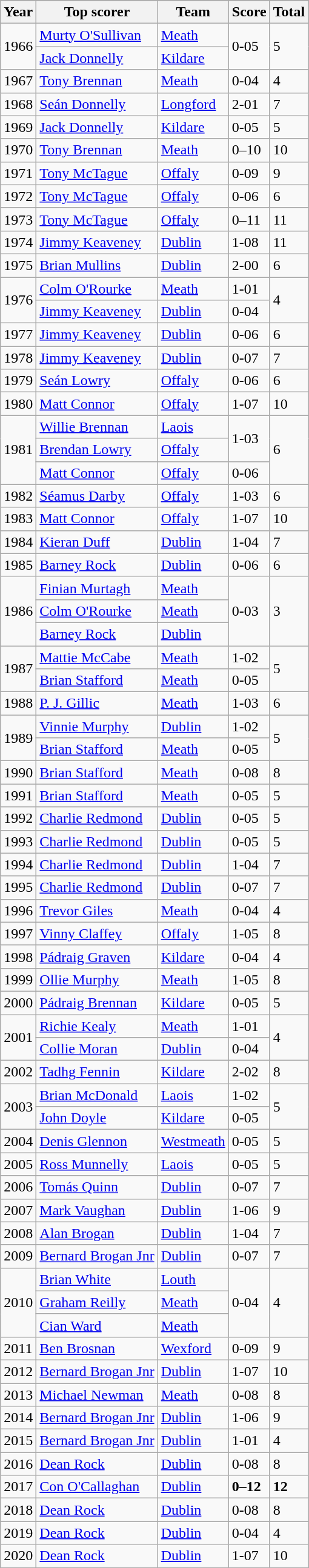<table class="wikitable sortable">
<tr>
</tr>
<tr>
<th>Year</th>
<th>Top scorer</th>
<th>Team</th>
<th>Score</th>
<th>Total</th>
</tr>
<tr>
<td rowspan=2>1966</td>
<td style="text-align:left;"><a href='#'>Murty O'Sullivan</a></td>
<td style="text-align:left;"><a href='#'>Meath</a></td>
<td rowspan=2>0-05</td>
<td rowspan=2>5</td>
</tr>
<tr>
<td style="text-align:left;"><a href='#'>Jack Donnelly</a></td>
<td style="text-align:left;"><a href='#'>Kildare</a></td>
</tr>
<tr>
<td>1967</td>
<td style="text-align:left;"><a href='#'>Tony Brennan</a></td>
<td style="text-align:left;"><a href='#'>Meath</a></td>
<td>0-04</td>
<td>4</td>
</tr>
<tr>
<td>1968</td>
<td style="text-align:left;"><a href='#'>Seán Donnelly</a></td>
<td style="text-align:left;"><a href='#'>Longford</a></td>
<td>2-01</td>
<td>7</td>
</tr>
<tr>
<td>1969</td>
<td style="text-align:left;"><a href='#'>Jack Donnelly</a></td>
<td style="text-align:left;"><a href='#'>Kildare</a></td>
<td>0-05</td>
<td>5</td>
</tr>
<tr>
<td>1970</td>
<td style="text-align:left;"><a href='#'>Tony Brennan</a></td>
<td style="text-align:left;"><a href='#'>Meath</a></td>
<td>0–10</td>
<td>10</td>
</tr>
<tr>
<td>1971</td>
<td style="text-align:left;"><a href='#'>Tony McTague</a></td>
<td style="text-align:left;"><a href='#'>Offaly</a></td>
<td>0-09</td>
<td>9</td>
</tr>
<tr>
<td>1972</td>
<td style="text-align:left;"><a href='#'>Tony McTague</a></td>
<td style="text-align:left;"><a href='#'>Offaly</a></td>
<td>0-06</td>
<td>6</td>
</tr>
<tr>
<td>1973</td>
<td style="text-align:left;"><a href='#'>Tony McTague</a></td>
<td style="text-align:left;"><a href='#'>Offaly</a></td>
<td>0–11</td>
<td>11</td>
</tr>
<tr>
<td>1974</td>
<td style="text-align:left;"><a href='#'>Jimmy Keaveney</a></td>
<td style="text-align:left;"><a href='#'>Dublin</a></td>
<td>1-08</td>
<td>11</td>
</tr>
<tr>
<td>1975</td>
<td style="text-align:left;"><a href='#'>Brian Mullins</a></td>
<td style="text-align:left;"><a href='#'>Dublin</a></td>
<td>2-00</td>
<td>6</td>
</tr>
<tr>
<td rowspan=2>1976</td>
<td style="text-align:left;"><a href='#'>Colm O'Rourke</a></td>
<td style="text-align:left;"><a href='#'>Meath</a></td>
<td>1-01</td>
<td rowspan=2>4</td>
</tr>
<tr>
<td style="text-align:left;"><a href='#'>Jimmy Keaveney</a></td>
<td style="text-align:left;"><a href='#'>Dublin</a></td>
<td>0-04</td>
</tr>
<tr>
<td>1977</td>
<td style="text-align:left;"><a href='#'>Jimmy Keaveney</a></td>
<td style="text-align:left;"><a href='#'>Dublin</a></td>
<td>0-06</td>
<td>6</td>
</tr>
<tr>
<td>1978</td>
<td style="text-align:left;"><a href='#'>Jimmy Keaveney</a></td>
<td style="text-align:left;"><a href='#'>Dublin</a></td>
<td>0-07</td>
<td>7</td>
</tr>
<tr>
<td>1979</td>
<td style="text-align:left;"><a href='#'>Seán Lowry</a></td>
<td style="text-align:left;"><a href='#'>Offaly</a></td>
<td>0-06</td>
<td>6</td>
</tr>
<tr>
<td>1980</td>
<td style="text-align:left;"><a href='#'>Matt Connor</a></td>
<td style="text-align:left;"><a href='#'>Offaly</a></td>
<td>1-07</td>
<td>10</td>
</tr>
<tr>
<td rowspan=3>1981</td>
<td style="text-align:left;"><a href='#'>Willie Brennan</a></td>
<td style="text-align:left;"><a href='#'>Laois</a></td>
<td rowspan=2>1-03</td>
<td rowspan=3>6</td>
</tr>
<tr>
<td style="text-align:left;"><a href='#'>Brendan Lowry</a></td>
<td style="text-align:left;"><a href='#'>Offaly</a></td>
</tr>
<tr>
<td style="text-align:left;"><a href='#'>Matt Connor</a></td>
<td style="text-align:left;"><a href='#'>Offaly</a></td>
<td>0-06</td>
</tr>
<tr>
<td>1982</td>
<td style="text-align:left;"><a href='#'>Séamus Darby</a></td>
<td style="text-align:left;"><a href='#'>Offaly</a></td>
<td>1-03</td>
<td>6</td>
</tr>
<tr>
<td>1983</td>
<td style="text-align:left;"><a href='#'>Matt Connor</a></td>
<td style="text-align:left;"><a href='#'>Offaly</a></td>
<td>1-07</td>
<td>10</td>
</tr>
<tr>
<td>1984</td>
<td style="text-align:left;"><a href='#'>Kieran Duff</a></td>
<td style="text-align:left;"><a href='#'>Dublin</a></td>
<td>1-04</td>
<td>7</td>
</tr>
<tr>
<td>1985</td>
<td style="text-align:left;"><a href='#'>Barney Rock</a></td>
<td style="text-align:left;"><a href='#'>Dublin</a></td>
<td>0-06</td>
<td>6</td>
</tr>
<tr>
<td rowspan=3>1986</td>
<td style="text-align:left;"><a href='#'>Finian Murtagh</a></td>
<td style="text-align:left;"><a href='#'>Meath</a></td>
<td rowspan=3>0-03</td>
<td rowspan=3>3</td>
</tr>
<tr>
<td style="text-align:left;"><a href='#'>Colm O'Rourke</a></td>
<td style="text-align:left;"><a href='#'>Meath</a></td>
</tr>
<tr>
<td style="text-align:left;"><a href='#'>Barney Rock</a></td>
<td style="text-align:left;"><a href='#'>Dublin</a></td>
</tr>
<tr>
<td rowspan=2>1987</td>
<td style="text-align:left;"><a href='#'>Mattie McCabe</a></td>
<td style="text-align:left;"><a href='#'>Meath</a></td>
<td>1-02</td>
<td rowspan=2>5</td>
</tr>
<tr>
<td style="text-align:left;"><a href='#'>Brian Stafford</a></td>
<td style="text-align:left;"><a href='#'>Meath</a></td>
<td>0-05</td>
</tr>
<tr>
<td>1988</td>
<td style="text-align:left;"><a href='#'>P. J. Gillic</a></td>
<td style="text-align:left;"><a href='#'>Meath</a></td>
<td>1-03</td>
<td>6</td>
</tr>
<tr>
<td rowspan=2>1989</td>
<td style="text-align:left;"><a href='#'>Vinnie Murphy</a></td>
<td style="text-align:left;"><a href='#'>Dublin</a></td>
<td>1-02</td>
<td rowspan=2>5</td>
</tr>
<tr>
<td style="text-align:left;"><a href='#'>Brian Stafford</a></td>
<td style="text-align:left;"><a href='#'>Meath</a></td>
<td>0-05</td>
</tr>
<tr>
<td>1990</td>
<td style="text-align:left;"><a href='#'>Brian Stafford</a></td>
<td style="text-align:left;"><a href='#'>Meath</a></td>
<td>0-08</td>
<td>8</td>
</tr>
<tr>
<td>1991</td>
<td style="text-align:left;"><a href='#'>Brian Stafford</a></td>
<td style="text-align:left;"><a href='#'>Meath</a></td>
<td>0-05</td>
<td>5</td>
</tr>
<tr>
<td>1992</td>
<td style="text-align:left;"><a href='#'>Charlie Redmond</a></td>
<td style="text-align:left;"><a href='#'>Dublin</a></td>
<td>0-05</td>
<td>5</td>
</tr>
<tr>
<td>1993</td>
<td style="text-align:left;"><a href='#'>Charlie Redmond</a></td>
<td style="text-align:left;"><a href='#'>Dublin</a></td>
<td>0-05</td>
<td>5</td>
</tr>
<tr>
<td>1994</td>
<td style="text-align:left;"><a href='#'>Charlie Redmond</a></td>
<td style="text-align:left;"><a href='#'>Dublin</a></td>
<td>1-04</td>
<td>7</td>
</tr>
<tr>
<td>1995</td>
<td style="text-align:left;"><a href='#'>Charlie Redmond</a></td>
<td style="text-align:left;"><a href='#'>Dublin</a></td>
<td>0-07</td>
<td>7</td>
</tr>
<tr>
<td>1996</td>
<td style="text-align:left;"><a href='#'>Trevor Giles</a></td>
<td style="text-align:left;"><a href='#'>Meath</a></td>
<td>0-04</td>
<td>4</td>
</tr>
<tr>
<td>1997</td>
<td style="text-align:left;"><a href='#'>Vinny Claffey</a></td>
<td style="text-align:left;"><a href='#'>Offaly</a></td>
<td>1-05</td>
<td>8</td>
</tr>
<tr>
<td>1998</td>
<td style="text-align:left;"><a href='#'>Pádraig Graven</a></td>
<td style="text-align:left;"><a href='#'>Kildare</a></td>
<td>0-04</td>
<td>4</td>
</tr>
<tr>
<td>1999</td>
<td style="text-align:left;"><a href='#'>Ollie Murphy</a></td>
<td style="text-align:left;"><a href='#'>Meath</a></td>
<td>1-05</td>
<td>8</td>
</tr>
<tr>
<td>2000</td>
<td style="text-align:left;"><a href='#'>Pádraig Brennan</a></td>
<td style="text-align:left;"><a href='#'>Kildare</a></td>
<td>0-05</td>
<td>5</td>
</tr>
<tr>
<td rowspan=2>2001</td>
<td style="text-align:left;"><a href='#'>Richie Kealy</a></td>
<td style="text-align:left;"><a href='#'>Meath</a></td>
<td>1-01</td>
<td rowspan=2>4</td>
</tr>
<tr>
<td style="text-align:left;"><a href='#'>Collie Moran</a></td>
<td style="text-align:left;"><a href='#'>Dublin</a></td>
<td>0-04</td>
</tr>
<tr>
<td>2002</td>
<td style="text-align:left;"><a href='#'>Tadhg Fennin</a></td>
<td style="text-align:left;"><a href='#'>Kildare</a></td>
<td>2-02</td>
<td>8</td>
</tr>
<tr>
<td rowspan=2>2003</td>
<td style="text-align:left;"><a href='#'>Brian McDonald</a></td>
<td style="text-align:left;"><a href='#'>Laois</a></td>
<td>1-02</td>
<td rowspan=2>5</td>
</tr>
<tr>
<td style="text-align:left;"><a href='#'>John Doyle</a></td>
<td style="text-align:left;"><a href='#'>Kildare</a></td>
<td>0-05</td>
</tr>
<tr>
<td>2004</td>
<td style="text-align:left;"><a href='#'>Denis Glennon</a></td>
<td style="text-align:left;"><a href='#'>Westmeath</a></td>
<td>0-05</td>
<td>5</td>
</tr>
<tr>
<td>2005</td>
<td style="text-align:left;"><a href='#'>Ross Munnelly</a></td>
<td style="text-align:left;"><a href='#'>Laois</a></td>
<td>0-05</td>
<td>5</td>
</tr>
<tr>
<td>2006</td>
<td style="text-align:left;"><a href='#'>Tomás Quinn</a></td>
<td style="text-align:left;"><a href='#'>Dublin</a></td>
<td>0-07</td>
<td>7</td>
</tr>
<tr>
<td>2007</td>
<td style="text-align:left;"><a href='#'>Mark Vaughan</a></td>
<td style="text-align:left;"><a href='#'>Dublin</a></td>
<td>1-06</td>
<td>9</td>
</tr>
<tr>
<td>2008</td>
<td style="text-align:left;"><a href='#'>Alan Brogan</a></td>
<td style="text-align:left;"><a href='#'>Dublin</a></td>
<td>1-04</td>
<td>7</td>
</tr>
<tr>
<td>2009</td>
<td style="text-align:left;"><a href='#'>Bernard Brogan Jnr</a></td>
<td style="text-align:left;"><a href='#'>Dublin</a></td>
<td>0-07</td>
<td>7</td>
</tr>
<tr>
<td rowspan=3>2010</td>
<td style="text-align:left;"><a href='#'>Brian White</a></td>
<td style="text-align:left;"><a href='#'>Louth</a></td>
<td rowspan=3>0-04</td>
<td rowspan=3>4</td>
</tr>
<tr>
<td style="text-align:left;"><a href='#'>Graham Reilly</a></td>
<td style="text-align:left;"><a href='#'>Meath</a></td>
</tr>
<tr>
<td style="text-align:left;"><a href='#'>Cian Ward</a></td>
<td style="text-align:left;"><a href='#'>Meath</a></td>
</tr>
<tr>
<td>2011</td>
<td style="text-align:left;"><a href='#'>Ben Brosnan</a></td>
<td style="text-align:left;"><a href='#'>Wexford</a></td>
<td>0-09</td>
<td>9</td>
</tr>
<tr>
<td>2012</td>
<td style="text-align:left;"><a href='#'>Bernard Brogan Jnr</a></td>
<td style="text-align:left;"><a href='#'>Dublin</a></td>
<td>1-07</td>
<td>10</td>
</tr>
<tr>
<td>2013</td>
<td style="text-align:left;"><a href='#'>Michael Newman</a></td>
<td style="text-align:left;"><a href='#'>Meath</a></td>
<td>0-08</td>
<td>8</td>
</tr>
<tr>
<td>2014</td>
<td style="text-align:left;"><a href='#'>Bernard Brogan Jnr</a></td>
<td style="text-align:left;"><a href='#'>Dublin</a></td>
<td>1-06</td>
<td>9</td>
</tr>
<tr>
<td>2015</td>
<td style="text-align:left;"><a href='#'>Bernard Brogan Jnr</a></td>
<td style="text-align:left;"><a href='#'>Dublin</a></td>
<td>1-01</td>
<td>4</td>
</tr>
<tr>
<td>2016</td>
<td style="text-align:left;"><a href='#'>Dean Rock</a></td>
<td style="text-align:left;"><a href='#'>Dublin</a></td>
<td>0-08</td>
<td>8</td>
</tr>
<tr>
<td>2017</td>
<td style="text-align:left;"><a href='#'>Con O'Callaghan</a></td>
<td style="text-align:left;"><a href='#'>Dublin</a></td>
<td><strong>0–12</strong></td>
<td><strong>12</strong></td>
</tr>
<tr>
<td>2018</td>
<td style="text-align:left;"><a href='#'>Dean Rock</a></td>
<td style="text-align:left;"><a href='#'>Dublin</a></td>
<td>0-08</td>
<td>8</td>
</tr>
<tr>
<td>2019</td>
<td style="text-align:left;"><a href='#'>Dean Rock</a></td>
<td style="text-align:left;"><a href='#'>Dublin</a></td>
<td>0-04</td>
<td>4</td>
</tr>
<tr>
<td>2020</td>
<td style="text-align:left;"><a href='#'>Dean Rock</a></td>
<td style="text-align:left;"><a href='#'>Dublin</a></td>
<td>1-07</td>
<td>10</td>
</tr>
</table>
